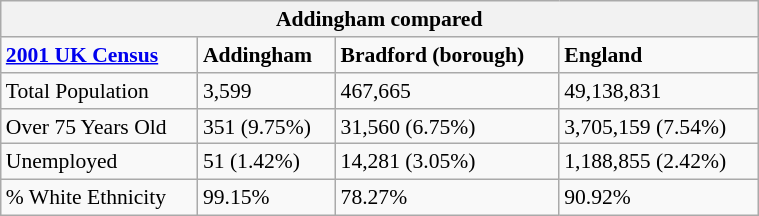<table class="wikitable" style="float: right; margin-left: 1em; width: 40%; font-size: 90%;" cellspacing="5">
<tr>
<th colspan="4"><strong>Addingham compared</strong></th>
</tr>
<tr>
<td><strong><a href='#'>2001 UK Census</a></strong></td>
<td><strong>Addingham</strong></td>
<td><strong>Bradford (borough)</strong></td>
<td><strong>England</strong></td>
</tr>
<tr>
<td>Total Population</td>
<td>3,599</td>
<td>467,665</td>
<td>49,138,831</td>
</tr>
<tr>
<td>Over 75 Years Old</td>
<td>351 (9.75%)</td>
<td>31,560 (6.75%)</td>
<td>3,705,159 (7.54%)</td>
</tr>
<tr>
<td>Unemployed</td>
<td>51 (1.42%)</td>
<td>14,281 (3.05%)</td>
<td>1,188,855 (2.42%)</td>
</tr>
<tr>
<td>% White Ethnicity</td>
<td>99.15%</td>
<td>78.27%</td>
<td>90.92%</td>
</tr>
</table>
